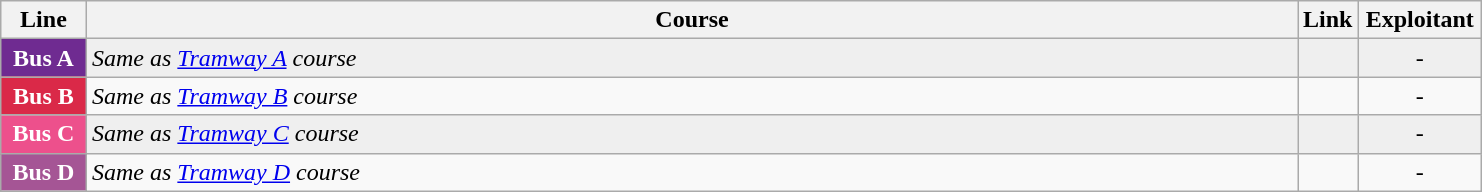<table class="wikitable" style="margin:0.5em auto">
<tr>
<th style="width:50px;">Line</th>
<th style="width:800px;">Course</th>
<th style="width:5px;">Link</th>
<th style="width:75px;">Exploitant</th>
</tr>
<tr style="background:#EFEFEF">
<td style="background:#6f2b91; text-align:center; color:white;"><strong>Bus A</strong></td>
<td><em>Same as <a href='#'>Tramway A</a> course</em></td>
<td></td>
<td style="text-align:center;">-</td>
</tr>
<tr>
<td style="background:#da2948; text-align:center; color:white;"><strong>Bus B</strong></td>
<td><em>Same as <a href='#'>Tramway B</a> course</em></td>
<td></td>
<td style="text-align:center;">-</td>
</tr>
<tr style="background:#EFEFEF">
<td style="background:#ed508c; text-align:center; color:white;"><strong>Bus C</strong></td>
<td><em>Same as <a href='#'>Tramway C</a> course</em></td>
<td></td>
<td style="text-align:center;">-</td>
</tr>
<tr>
<td style="background:#a55595; text-align:center; color:white;"><strong>Bus D</strong></td>
<td><em>Same as <a href='#'>Tramway D</a> course</em></td>
<td></td>
<td style="text-align:center;">-</td>
</tr>
</table>
